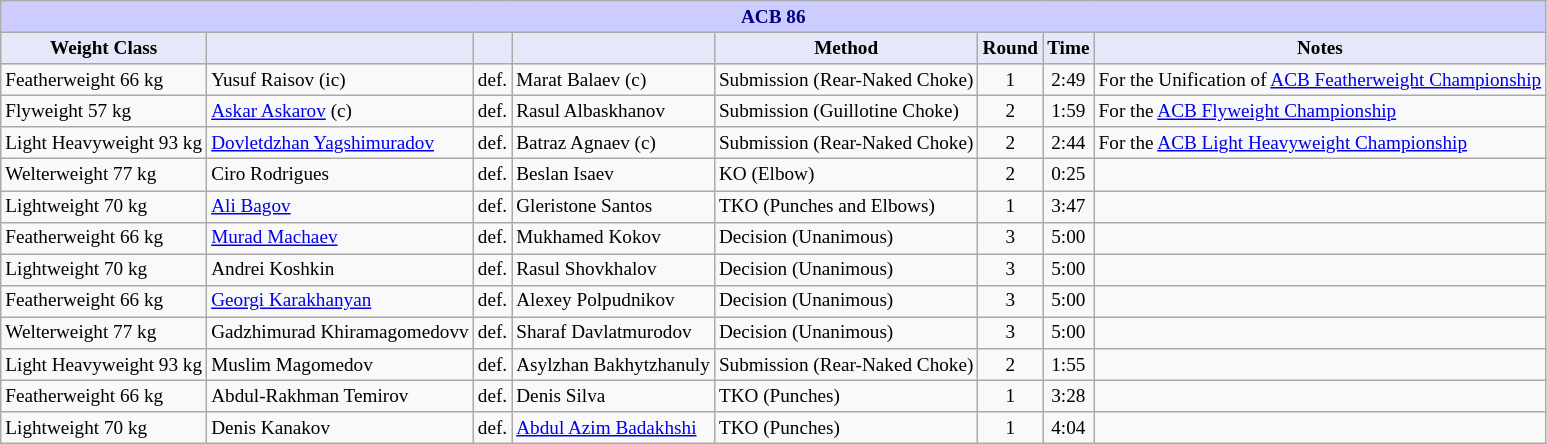<table class="wikitable" style="font-size: 80%;">
<tr>
<th colspan="8" style="background-color: #ccf; color: #000080; text-align: center;"><strong>ACB 86</strong></th>
</tr>
<tr>
<th colspan="1" style="background-color: #E6E8FA; color: #000000; text-align: center;">Weight Class</th>
<th colspan="1" style="background-color: #E6E8FA; color: #000000; text-align: center;"></th>
<th colspan="1" style="background-color: #E6E8FA; color: #000000; text-align: center;"></th>
<th colspan="1" style="background-color: #E6E8FA; color: #000000; text-align: center;"></th>
<th colspan="1" style="background-color: #E6E8FA; color: #000000; text-align: center;">Method</th>
<th colspan="1" style="background-color: #E6E8FA; color: #000000; text-align: center;">Round</th>
<th colspan="1" style="background-color: #E6E8FA; color: #000000; text-align: center;">Time</th>
<th colspan="1" style="background-color: #E6E8FA; color: #000000; text-align: center;">Notes</th>
</tr>
<tr>
<td>Featherweight 66 kg</td>
<td> Yusuf Raisov (ic)</td>
<td>def.</td>
<td> Marat Balaev (c)</td>
<td>Submission (Rear-Naked Choke)</td>
<td align=center>1</td>
<td align=center>2:49</td>
<td>For the Unification of <a href='#'>ACB Featherweight Championship</a></td>
</tr>
<tr>
<td>Flyweight 57 kg</td>
<td> <a href='#'>Askar Askarov</a> (c)</td>
<td>def.</td>
<td> Rasul Albaskhanov</td>
<td>Submission (Guillotine Choke)</td>
<td align=center>2</td>
<td align=center>1:59</td>
<td>For the <a href='#'>ACB Flyweight Championship</a></td>
</tr>
<tr>
<td>Light Heavyweight 93 kg</td>
<td> <a href='#'>Dovletdzhan Yagshimuradov</a></td>
<td>def.</td>
<td> Batraz Agnaev (c)</td>
<td>Submission (Rear-Naked Choke)</td>
<td align=center>2</td>
<td align=center>2:44</td>
<td>For the <a href='#'>ACB Light Heavyweight Championship</a></td>
</tr>
<tr>
<td>Welterweight 77 kg</td>
<td> Ciro Rodrigues</td>
<td>def.</td>
<td> Beslan Isaev</td>
<td>KO (Elbow)</td>
<td align=center>2</td>
<td align=center>0:25</td>
<td></td>
</tr>
<tr>
<td>Lightweight 70 kg</td>
<td> <a href='#'>Ali Bagov</a></td>
<td>def.</td>
<td> Gleristone Santos</td>
<td>TKO (Punches and Elbows)</td>
<td align=center>1</td>
<td align=center>3:47</td>
<td></td>
</tr>
<tr>
<td>Featherweight 66 kg</td>
<td> <a href='#'>Murad Machaev</a></td>
<td>def.</td>
<td> Mukhamed Kokov</td>
<td>Decision (Unanimous)</td>
<td align=center>3</td>
<td align=center>5:00</td>
<td></td>
</tr>
<tr>
<td>Lightweight 70 kg</td>
<td> Andrei Koshkin</td>
<td>def.</td>
<td> Rasul Shovkhalov</td>
<td>Decision (Unanimous)</td>
<td align=center>3</td>
<td align=center>5:00</td>
<td></td>
</tr>
<tr>
<td>Featherweight 66 kg</td>
<td> <a href='#'>Georgi Karakhanyan</a></td>
<td>def.</td>
<td> Alexey Polpudnikov</td>
<td>Decision (Unanimous)</td>
<td align=center>3</td>
<td align=center>5:00</td>
<td></td>
</tr>
<tr>
<td>Welterweight 77 kg</td>
<td> Gadzhimurad Khiramagomedovv</td>
<td>def.</td>
<td> Sharaf Davlatmurodov</td>
<td>Decision (Unanimous)</td>
<td align=center>3</td>
<td align=center>5:00</td>
<td></td>
</tr>
<tr>
<td>Light Heavyweight 93 kg</td>
<td> Muslim Magomedov</td>
<td>def.</td>
<td> Asylzhan Bakhytzhanuly</td>
<td>Submission (Rear-Naked Choke)</td>
<td align=center>2</td>
<td align=center>1:55</td>
<td></td>
</tr>
<tr>
<td>Featherweight 66 kg</td>
<td> Abdul-Rakhman Temirov</td>
<td>def.</td>
<td> Denis Silva</td>
<td>TKO (Punches)</td>
<td align=center>1</td>
<td align=center>3:28</td>
<td></td>
</tr>
<tr>
<td>Lightweight 70 kg</td>
<td> Denis Kanakov</td>
<td>def.</td>
<td> <a href='#'>Abdul Azim Badakhshi</a></td>
<td>TKO (Punches)</td>
<td align=center>1</td>
<td align=center>4:04</td>
<td></td>
</tr>
</table>
